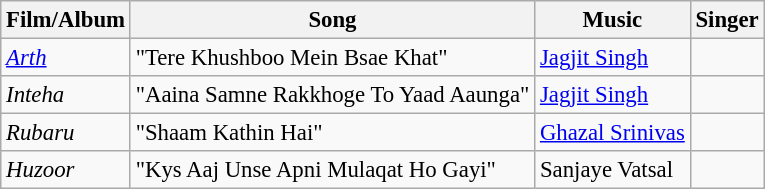<table class="wikitable" style=" font-size: 95%;">
<tr>
<th>Film/Album</th>
<th>Song</th>
<th>Music</th>
<th>Singer</th>
</tr>
<tr>
<td><em><a href='#'>Arth</a></em></td>
<td>"Tere Khushboo Mein Bsae Khat"</td>
<td><a href='#'>Jagjit Singh</a></td>
<td></td>
</tr>
<tr>
<td><em>Inteha</em></td>
<td>"Aaina Samne Rakkhoge To Yaad Aaunga"</td>
<td><a href='#'>Jagjit Singh</a></td>
<td></td>
</tr>
<tr>
<td><em>Rubaru</em></td>
<td>"Shaam Kathin Hai"</td>
<td><a href='#'>Ghazal Srinivas</a></td>
<td></td>
</tr>
<tr>
<td><em>Huzoor</em></td>
<td>"Kys Aaj Unse Apni Mulaqat Ho Gayi"</td>
<td>Sanjaye Vatsal</td>
<td Sanjaye Vatsal></td>
</tr>
</table>
